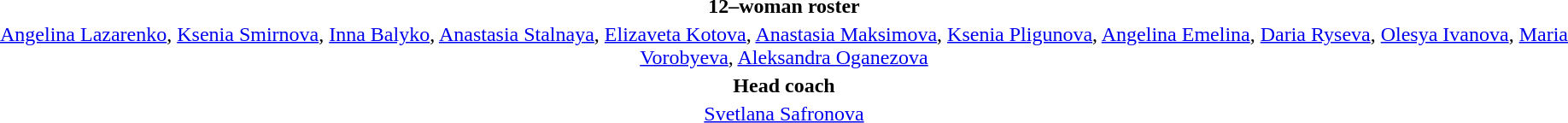<table style="text-align: center; margin-top: 2em; margin-left: auto; margin-right: auto">
<tr>
<td><strong>12–woman roster</strong></td>
</tr>
<tr>
<td><a href='#'>Angelina Lazarenko</a>, <a href='#'>Ksenia Smirnova</a>, <a href='#'>Inna Balyko</a>, <a href='#'>Anastasia Stalnaya</a>, <a href='#'>Elizaveta Kotova</a>, <a href='#'>Anastasia Maksimova</a>, <a href='#'>Ksenia Pligunova</a>, <a href='#'>Angelina Emelina</a>, <a href='#'>Daria Ryseva</a>, <a href='#'>Olesya Ivanova</a>, <a href='#'>Maria Vorobyeva</a>, <a href='#'>Aleksandra Oganezova</a></td>
</tr>
<tr>
<td><strong>Head coach</strong></td>
</tr>
<tr>
<td><a href='#'>Svetlana Safronova</a></td>
</tr>
</table>
